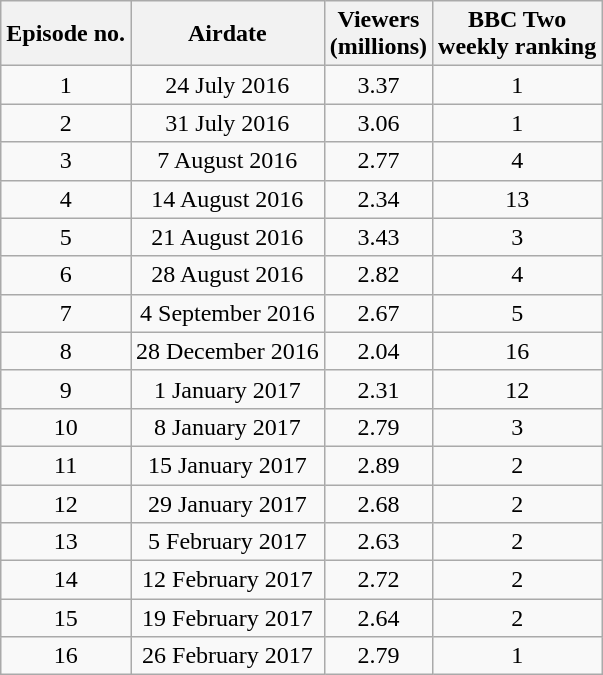<table class="wikitable" style="text-align:center;">
<tr>
<th>Episode no.</th>
<th>Airdate</th>
<th>Viewers<br>(millions)</th>
<th>BBC Two<br>weekly ranking</th>
</tr>
<tr>
<td>1</td>
<td>24 July 2016</td>
<td>3.37</td>
<td>1</td>
</tr>
<tr>
<td>2</td>
<td>31 July 2016</td>
<td>3.06</td>
<td>1</td>
</tr>
<tr>
<td>3</td>
<td>7 August 2016</td>
<td>2.77</td>
<td>4</td>
</tr>
<tr>
<td>4</td>
<td>14 August 2016</td>
<td>2.34</td>
<td>13</td>
</tr>
<tr>
<td>5</td>
<td>21 August 2016</td>
<td>3.43</td>
<td>3</td>
</tr>
<tr>
<td>6</td>
<td>28 August 2016</td>
<td>2.82</td>
<td>4</td>
</tr>
<tr>
<td>7</td>
<td>4 September 2016</td>
<td>2.67</td>
<td>5</td>
</tr>
<tr>
<td>8</td>
<td>28 December 2016</td>
<td>2.04</td>
<td>16</td>
</tr>
<tr>
<td>9</td>
<td>1 January 2017</td>
<td>2.31</td>
<td>12</td>
</tr>
<tr>
<td>10</td>
<td>8 January 2017</td>
<td>2.79</td>
<td>3</td>
</tr>
<tr>
<td>11</td>
<td>15 January 2017</td>
<td>2.89</td>
<td>2</td>
</tr>
<tr>
<td>12</td>
<td>29 January 2017</td>
<td>2.68</td>
<td>2</td>
</tr>
<tr>
<td>13</td>
<td>5 February 2017</td>
<td>2.63</td>
<td>2</td>
</tr>
<tr>
<td>14</td>
<td>12 February 2017</td>
<td>2.72</td>
<td>2</td>
</tr>
<tr>
<td>15</td>
<td>19 February 2017</td>
<td>2.64</td>
<td>2</td>
</tr>
<tr>
<td>16</td>
<td>26 February 2017</td>
<td>2.79</td>
<td>1</td>
</tr>
</table>
